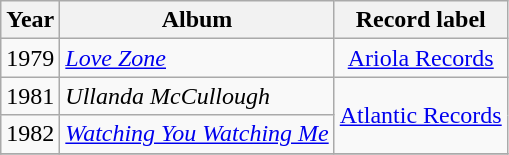<table class="wikitable" style="text-align:center;">
<tr>
<th>Year</th>
<th>Album</th>
<th>Record label</th>
</tr>
<tr>
<td>1979</td>
<td style="text-align:left;"><em><a href='#'>Love Zone</a></em></td>
<td rowspan="1"><a href='#'>Ariola Records</a></td>
</tr>
<tr>
<td>1981</td>
<td style="text-align:left;"><em>Ullanda McCullough</em></td>
<td rowspan="2"><a href='#'>Atlantic Records</a></td>
</tr>
<tr>
<td>1982</td>
<td style="text-align:left;"><em><a href='#'>Watching You Watching Me</a></em></td>
</tr>
<tr>
</tr>
</table>
